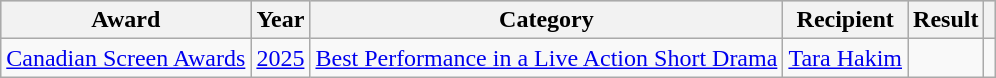<table class="wikitable sortable">
<tr style="background:#ccc; text-align:center;">
<th>Award</th>
<th>Year</th>
<th>Category</th>
<th>Recipient</th>
<th>Result</th>
<th class="unsortable"></th>
</tr>
<tr>
<td><a href='#'>Canadian Screen Awards</a></td>
<td><a href='#'>2025</a></td>
<td><a href='#'>Best Performance in a Live Action Short Drama</a></td>
<td><a href='#'>Tara Hakim</a></td>
<td></td>
<td></td>
</tr>
</table>
